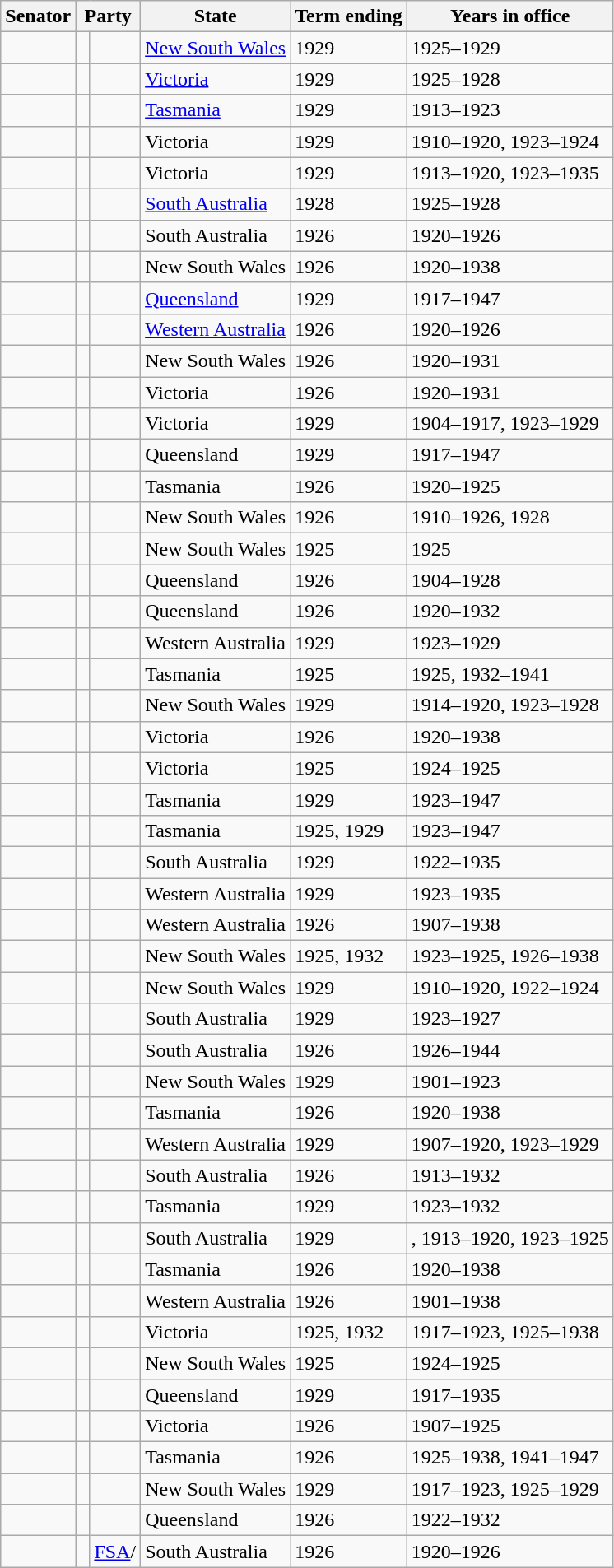<table class="wikitable sortable">
<tr>
<th>Senator</th>
<th colspan=2>Party</th>
<th>State</th>
<th>Term ending</th>
<th>Years in office</th>
</tr>
<tr>
<td> </td>
<td> </td>
<td></td>
<td><a href='#'>New South Wales</a></td>
<td>1929</td>
<td>1925–1929</td>
</tr>
<tr>
<td> </td>
<td> </td>
<td></td>
<td><a href='#'>Victoria</a></td>
<td>1929</td>
<td>1925–1928</td>
</tr>
<tr>
<td> </td>
<td> </td>
<td></td>
<td><a href='#'>Tasmania</a></td>
<td>1929</td>
<td>1913–1923</td>
</tr>
<tr>
<td> </td>
<td> </td>
<td></td>
<td>Victoria</td>
<td>1929</td>
<td>1910–1920, 1923–1924</td>
</tr>
<tr>
<td></td>
<td> </td>
<td></td>
<td>Victoria</td>
<td>1929</td>
<td>1913–1920, 1923–1935</td>
</tr>
<tr>
<td> </td>
<td> </td>
<td></td>
<td><a href='#'>South Australia</a></td>
<td>1928 </td>
<td>1925–1928</td>
</tr>
<tr>
<td> </td>
<td> </td>
<td></td>
<td>South Australia</td>
<td>1926</td>
<td>1920–1926</td>
</tr>
<tr>
<td></td>
<td> </td>
<td></td>
<td>New South Wales</td>
<td>1926</td>
<td>1920–1938</td>
</tr>
<tr>
<td></td>
<td> </td>
<td></td>
<td><a href='#'>Queensland</a></td>
<td>1929</td>
<td>1917–1947</td>
</tr>
<tr>
<td></td>
<td> </td>
<td></td>
<td><a href='#'>Western Australia</a></td>
<td>1926</td>
<td>1920–1926</td>
</tr>
<tr>
<td></td>
<td> </td>
<td></td>
<td>New South Wales</td>
<td>1926</td>
<td>1920–1931</td>
</tr>
<tr>
<td></td>
<td> </td>
<td></td>
<td>Victoria</td>
<td>1926</td>
<td>1920–1931</td>
</tr>
<tr>
<td></td>
<td> </td>
<td></td>
<td>Victoria</td>
<td>1929</td>
<td>1904–1917, 1923–1929</td>
</tr>
<tr>
<td></td>
<td> </td>
<td></td>
<td>Queensland</td>
<td>1929</td>
<td>1917–1947</td>
</tr>
<tr>
<td> </td>
<td> </td>
<td></td>
<td>Tasmania</td>
<td>1926</td>
<td>1920–1925</td>
</tr>
<tr>
<td></td>
<td> </td>
<td></td>
<td>New South Wales</td>
<td>1926</td>
<td>1910–1926, 1928</td>
</tr>
<tr>
<td> </td>
<td> </td>
<td></td>
<td>New South Wales</td>
<td>1925 </td>
<td>1925</td>
</tr>
<tr>
<td></td>
<td> </td>
<td></td>
<td>Queensland</td>
<td>1926</td>
<td>1904–1928</td>
</tr>
<tr>
<td></td>
<td> </td>
<td></td>
<td>Queensland</td>
<td>1926</td>
<td>1920–1932</td>
</tr>
<tr>
<td></td>
<td> </td>
<td></td>
<td>Western Australia</td>
<td>1929</td>
<td>1923–1929</td>
</tr>
<tr>
<td> </td>
<td> </td>
<td></td>
<td>Tasmania</td>
<td>1925 </td>
<td>1925, 1932–1941</td>
</tr>
<tr>
<td></td>
<td> </td>
<td></td>
<td>New South Wales</td>
<td>1929</td>
<td>1914–1920, 1923–1928</td>
</tr>
<tr>
<td></td>
<td> </td>
<td></td>
<td>Victoria</td>
<td>1926</td>
<td>1920–1938</td>
</tr>
<tr>
<td> </td>
<td> </td>
<td></td>
<td>Victoria</td>
<td>1925 </td>
<td>1924–1925</td>
</tr>
<tr>
<td></td>
<td> </td>
<td></td>
<td>Tasmania</td>
<td>1929</td>
<td>1923–1947</td>
</tr>
<tr>
<td> </td>
<td> </td>
<td></td>
<td>Tasmania</td>
<td>1925, 1929</td>
<td>1923–1947</td>
</tr>
<tr>
<td></td>
<td> </td>
<td></td>
<td>South Australia</td>
<td>1929</td>
<td>1922–1935</td>
</tr>
<tr>
<td></td>
<td> </td>
<td></td>
<td>Western Australia</td>
<td>1929</td>
<td>1923–1935</td>
</tr>
<tr>
<td></td>
<td> </td>
<td></td>
<td>Western Australia</td>
<td>1926</td>
<td>1907–1938</td>
</tr>
<tr>
<td> </td>
<td> </td>
<td></td>
<td>New South Wales</td>
<td>1925, 1932</td>
<td>1923–1925, 1926–1938</td>
</tr>
<tr>
<td> </td>
<td> </td>
<td></td>
<td>New South Wales</td>
<td>1929</td>
<td>1910–1920, 1922–1924</td>
</tr>
<tr>
<td></td>
<td> </td>
<td></td>
<td>South Australia</td>
<td>1929</td>
<td>1923–1927</td>
</tr>
<tr>
<td> </td>
<td> </td>
<td></td>
<td>South Australia</td>
<td>1926 </td>
<td>1926–1944</td>
</tr>
<tr>
<td> </td>
<td> </td>
<td></td>
<td>New South Wales</td>
<td>1929</td>
<td>1901–1923</td>
</tr>
<tr>
<td></td>
<td> </td>
<td></td>
<td>Tasmania</td>
<td>1926</td>
<td>1920–1938</td>
</tr>
<tr>
<td></td>
<td> </td>
<td></td>
<td>Western Australia</td>
<td>1929</td>
<td>1907–1920, 1923–1929</td>
</tr>
<tr>
<td></td>
<td> </td>
<td></td>
<td>South Australia</td>
<td>1926</td>
<td>1913–1932</td>
</tr>
<tr>
<td></td>
<td> </td>
<td></td>
<td>Tasmania</td>
<td>1929</td>
<td>1923–1932</td>
</tr>
<tr>
<td> </td>
<td> </td>
<td></td>
<td>South Australia</td>
<td>1929</td>
<td>, 1913–1920, 1923–1925</td>
</tr>
<tr>
<td></td>
<td> </td>
<td></td>
<td>Tasmania</td>
<td>1926</td>
<td>1920–1938</td>
</tr>
<tr>
<td> </td>
<td> </td>
<td></td>
<td>Western Australia</td>
<td>1926</td>
<td>1901–1938</td>
</tr>
<tr>
<td> </td>
<td> </td>
<td></td>
<td>Victoria</td>
<td>1925, 1932</td>
<td>1917–1923, 1925–1938</td>
</tr>
<tr>
<td> </td>
<td> </td>
<td></td>
<td>New South Wales</td>
<td>1925 </td>
<td>1924–1925</td>
</tr>
<tr>
<td></td>
<td> </td>
<td></td>
<td>Queensland</td>
<td>1929</td>
<td>1917–1935</td>
</tr>
<tr>
<td> </td>
<td> </td>
<td></td>
<td>Victoria</td>
<td>1926</td>
<td>1907–1925</td>
</tr>
<tr>
<td> </td>
<td> </td>
<td></td>
<td>Tasmania</td>
<td>1926</td>
<td>1925–1938, 1941–1947</td>
</tr>
<tr>
<td> </td>
<td> </td>
<td></td>
<td>New South Wales</td>
<td>1929</td>
<td>1917–1923, 1925–1929</td>
</tr>
<tr>
<td></td>
<td> </td>
<td></td>
<td>Queensland</td>
<td>1926</td>
<td>1922–1932</td>
</tr>
<tr>
<td></td>
<td> </td>
<td><a href='#'>FSA</a>/</td>
<td>South Australia</td>
<td>1926</td>
<td>1920–1926</td>
</tr>
</table>
